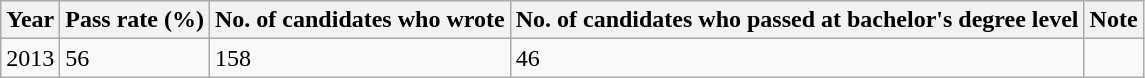<table class="wikitable">
<tr>
<th>Year</th>
<th>Pass rate (%)</th>
<th>No. of candidates who wrote</th>
<th>No. of candidates who passed at bachelor's degree level</th>
<th>Note</th>
</tr>
<tr>
<td>2013</td>
<td>56</td>
<td>158</td>
<td>46</td>
<td></td>
</tr>
</table>
